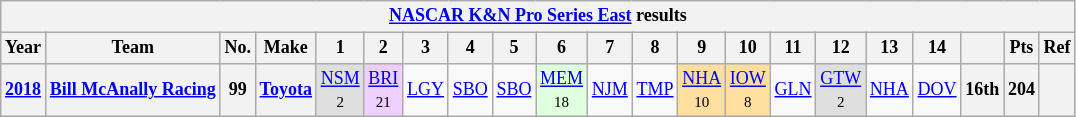<table class="wikitable" style="text-align:center; font-size:75%">
<tr>
<th colspan=45><a href='#'>NASCAR K&N Pro Series East</a> results</th>
</tr>
<tr>
<th>Year</th>
<th>Team</th>
<th>No.</th>
<th>Make</th>
<th>1</th>
<th>2</th>
<th>3</th>
<th>4</th>
<th>5</th>
<th>6</th>
<th>7</th>
<th>8</th>
<th>9</th>
<th>10</th>
<th>11</th>
<th>12</th>
<th>13</th>
<th>14</th>
<th></th>
<th>Pts</th>
<th>Ref</th>
</tr>
<tr>
<th><a href='#'>2018</a></th>
<th><a href='#'>Bill McAnally Racing</a></th>
<th>99</th>
<th><a href='#'>Toyota</a></th>
<td style="background:#DFDFDF;"><a href='#'>NSM</a><br><small>2</small></td>
<td style="background:#EFCFFF;"><a href='#'>BRI</a><br><small>21</small></td>
<td><a href='#'>LGY</a></td>
<td><a href='#'>SBO</a></td>
<td><a href='#'>SBO</a></td>
<td style="background:#DFFFDF;"><a href='#'>MEM</a><br><small>18</small></td>
<td><a href='#'>NJM</a></td>
<td><a href='#'>TMP</a></td>
<td style="background:#FFDF9F;"><a href='#'>NHA</a><br><small>10</small></td>
<td style="background:#FFDF9F;"><a href='#'>IOW</a><br><small>8</small></td>
<td><a href='#'>GLN</a></td>
<td style="background:#DFDFDF;"><a href='#'>GTW</a><br><small>2</small></td>
<td><a href='#'>NHA</a></td>
<td><a href='#'>DOV</a></td>
<th>16th</th>
<th>204</th>
<th></th>
</tr>
</table>
